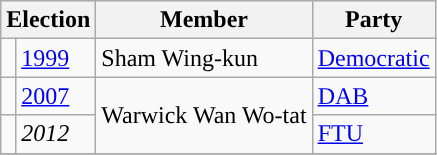<table class="wikitable">
<tr>
<th colspan="2">Election</th>
<th>Member</th>
<th>Party</th>
</tr>
<tr>
<td style="color:inherit;background:"></td>
<td><a href='#'>1999</a></td>
<td>Sham Wing-kun</td>
<td><a href='#'>Democratic</a></td>
</tr>
<tr>
<td style="color:inherit;background:"></td>
<td><a href='#'>2007</a></td>
<td rowspan=2>Warwick Wan Wo-tat</td>
<td><a href='#'>DAB</a></td>
</tr>
<tr>
<td style="color:inherit;background:"></td>
<td><em>2012</em></td>
<td><a href='#'>FTU</a></td>
</tr>
<tr>
</tr>
</table>
